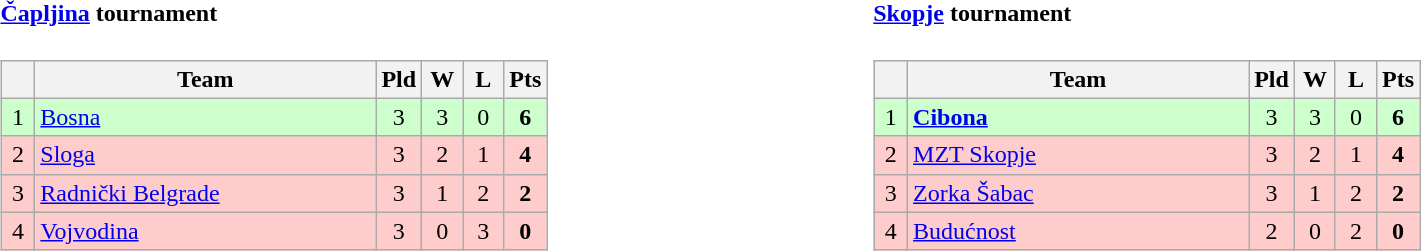<table>
<tr>
<td style="vertical-align:top; width:33%;"><br><h4><a href='#'>Čapljina</a> tournament</h4><table class="wikitable" style="text-align:center">
<tr>
<th width="15"></th>
<th width="220">Team</th>
<th width="20">Pld</th>
<th width="20">W</th>
<th width="20">L</th>
<th width="20">Pts</th>
</tr>
<tr bgcolor="#ccffcc">
<td>1</td>
<td align="left"><a href='#'>Bosna</a></td>
<td>3</td>
<td>3</td>
<td>0</td>
<td><strong>6</strong></td>
</tr>
<tr bgcolor="#ffcccc">
<td>2</td>
<td align="left"><a href='#'>Sloga</a></td>
<td>3</td>
<td>2</td>
<td>1</td>
<td><strong>4</strong></td>
</tr>
<tr bgcolor="#ffcccc">
<td>3</td>
<td align="left"><a href='#'>Radnički Belgrade</a></td>
<td>3</td>
<td>1</td>
<td>2</td>
<td><strong>2</strong></td>
</tr>
<tr bgcolor="#ffcccc">
<td>4</td>
<td align="left"><a href='#'>Vojvodina</a></td>
<td>3</td>
<td>0</td>
<td>3</td>
<td><strong>0</strong></td>
</tr>
</table>
</td>
<td style="vertical-align:top; width:33%;"><br><h4><a href='#'>Skopje</a> tournament</h4><table class="wikitable" style="text-align:center">
<tr>
<th width="15"></th>
<th width="220">Team</th>
<th width="20">Pld</th>
<th width="20">W</th>
<th width="20">L</th>
<th width="20">Pts</th>
</tr>
<tr bgcolor="#ccffcc">
<td>1</td>
<td align="left"><strong><a href='#'>Cibona</a></strong></td>
<td>3</td>
<td>3</td>
<td>0</td>
<td><strong>6</strong></td>
</tr>
<tr bgcolor="#ffcccc">
<td>2</td>
<td align="left"><a href='#'>MZT Skopje</a></td>
<td>3</td>
<td>2</td>
<td>1</td>
<td><strong>4</strong></td>
</tr>
<tr bgcolor="#ffcccc">
<td>3</td>
<td align="left"><a href='#'>Zorka Šabac</a></td>
<td>3</td>
<td>1</td>
<td>2</td>
<td><strong>2</strong></td>
</tr>
<tr bgcolor="#ffcccc">
<td>4</td>
<td align="left"><a href='#'>Budućnost</a></td>
<td>2</td>
<td>0</td>
<td>2</td>
<td><strong>0</strong></td>
</tr>
</table>
</td>
</tr>
</table>
